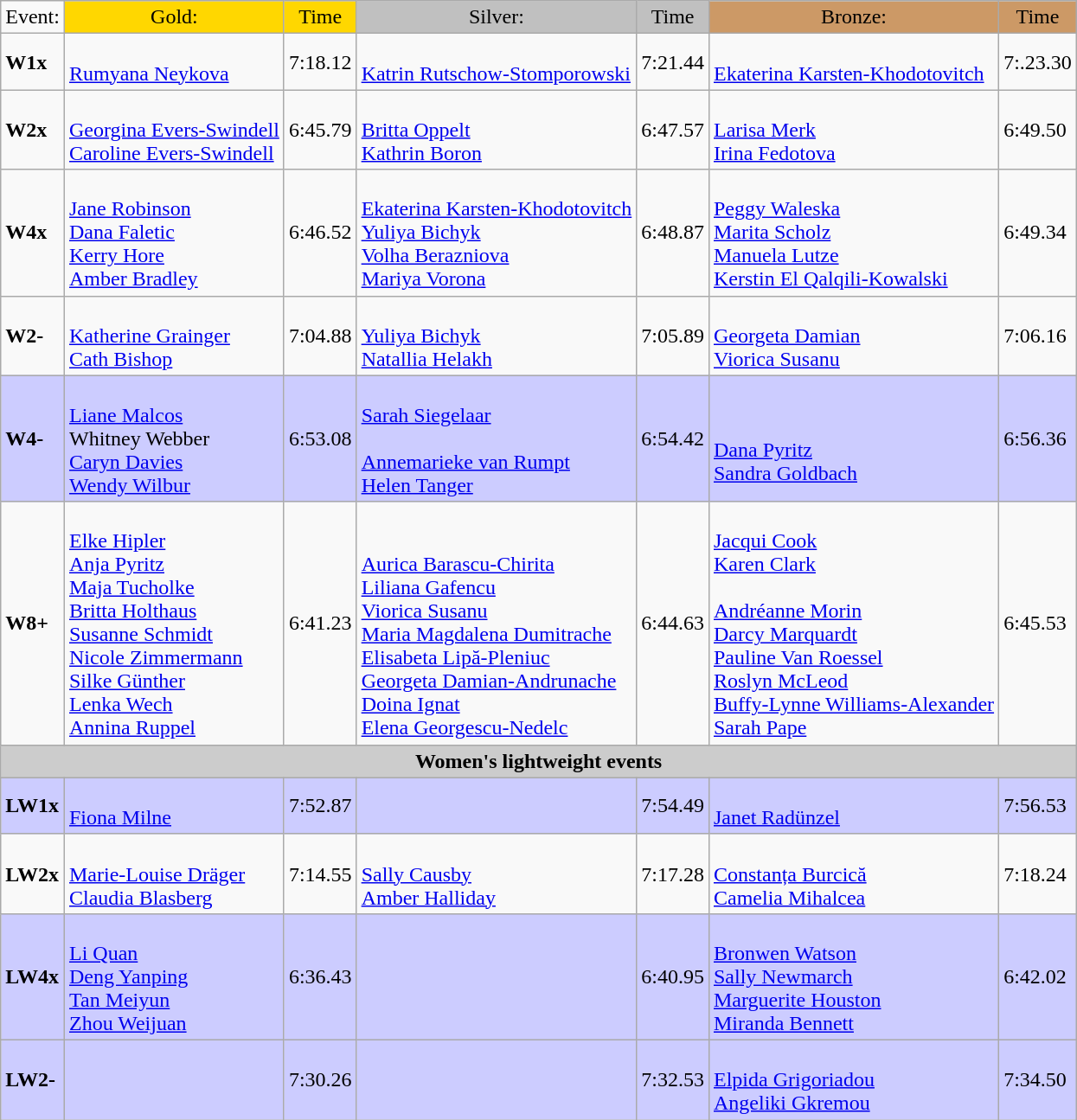<table class="wikitable">
<tr>
<td>Event:</td>
<td style="text-align:center;background-color:gold;">Gold:</td>
<td style="text-align:center;background-color:gold;">Time</td>
<td style="text-align:center;background-color:silver;">Silver:</td>
<td style="text-align:center;background-color:silver;">Time</td>
<td style="text-align:center;background-color:#CC9966;">Bronze:</td>
<td style="text-align:center;background-color:#CC9966;">Time</td>
</tr>
<tr>
<td><strong>W1x</strong></td>
<td><strong></strong> <br> <a href='#'>Rumyana Neykova</a></td>
<td>7:18.12</td>
<td><strong></strong> <br> <a href='#'>Katrin Rutschow-Stomporowski</a></td>
<td>7:21.44</td>
<td><strong></strong> <br> <a href='#'>Ekaterina Karsten-Khodotovitch</a></td>
<td>7:.23.30</td>
</tr>
<tr>
<td><strong>W2x</strong></td>
<td><strong></strong> <br> <a href='#'>Georgina Evers-Swindell</a> <br> <a href='#'>Caroline Evers-Swindell</a></td>
<td>6:45.79</td>
<td><strong></strong> <br> <a href='#'>Britta Oppelt</a> <br> <a href='#'>Kathrin Boron</a></td>
<td>6:47.57</td>
<td><strong></strong> <br> <a href='#'>Larisa Merk</a> <br> <a href='#'>Irina Fedotova</a></td>
<td>6:49.50</td>
</tr>
<tr>
<td><strong>W4x</strong></td>
<td><strong></strong> <br> <a href='#'>Jane Robinson</a><br> <a href='#'>Dana Faletic</a><br> <a href='#'>Kerry Hore</a> <br> <a href='#'>Amber Bradley</a></td>
<td>6:46.52</td>
<td><strong></strong> <br> <a href='#'>Ekaterina Karsten-Khodotovitch</a><br> <a href='#'>Yuliya Bichyk</a><br> <a href='#'>Volha Berazniova</a> <br> <a href='#'>Mariya Vorona</a></td>
<td>6:48.87</td>
<td><strong></strong> <br> <a href='#'>Peggy Waleska</a><br> <a href='#'>Marita Scholz</a><br> <a href='#'>Manuela Lutze</a> <br> <a href='#'>Kerstin El Qalqili-Kowalski</a></td>
<td>6:49.34</td>
</tr>
<tr>
<td><strong>W2-</strong></td>
<td><strong></strong> <br> <a href='#'>Katherine Grainger</a> <br> <a href='#'>Cath Bishop</a></td>
<td>7:04.88</td>
<td><strong></strong> <br> <a href='#'>Yuliya Bichyk</a> <br> <a href='#'>Natallia Helakh</a></td>
<td>7:05.89</td>
<td><strong></strong> <br> <a href='#'>Georgeta Damian</a><br> <a href='#'>Viorica Susanu</a></td>
<td>7:06.16</td>
</tr>
<tr bgcolor=ccccff>
<td><strong>W4-</strong></td>
<td><strong></strong> <br> <a href='#'>Liane Malcos</a><br> Whitney Webber<br> <a href='#'>Caryn Davies</a> <br> <a href='#'>Wendy Wilbur</a></td>
<td>6:53.08</td>
<td><strong></strong> <br> <a href='#'>Sarah Siegelaar</a><br> <br> <a href='#'>Annemarieke van Rumpt</a> <br> <a href='#'>Helen Tanger</a></td>
<td>6:54.42</td>
<td><strong></strong> <br> <br> <a href='#'>Dana Pyritz</a><br> <a href='#'>Sandra Goldbach</a> <br> </td>
<td>6:56.36</td>
</tr>
<tr>
<td><strong>W8+</strong></td>
<td><strong></strong> <br> <a href='#'>Elke Hipler</a><br> <a href='#'>Anja Pyritz</a><br> <a href='#'>Maja Tucholke</a><br> <a href='#'>Britta Holthaus</a><br> <a href='#'>Susanne Schmidt</a><br> <a href='#'>Nicole Zimmermann</a><br> <a href='#'>Silke Günther</a><br> <a href='#'>Lenka Wech</a> <br> <a href='#'>Annina Ruppel</a></td>
<td>6:41.23</td>
<td><strong></strong> <br> <br> <a href='#'>Aurica Barascu-Chirita</a><br> <a href='#'>Liliana Gafencu</a><br> <a href='#'>Viorica Susanu</a><br> <a href='#'>Maria Magdalena Dumitrache</a><br> <a href='#'>Elisabeta Lipă-Pleniuc</a><br> <a href='#'>Georgeta Damian-Andrunache</a><br> <a href='#'>Doina Ignat</a> <br> <a href='#'>Elena Georgescu-Nedelc</a></td>
<td>6:44.63</td>
<td><strong></strong> <br> <a href='#'>Jacqui Cook</a><br> <a href='#'>Karen Clark</a><br> <br> <a href='#'>Andréanne Morin</a><br> <a href='#'>Darcy Marquardt</a><br> <a href='#'>Pauline Van Roessel</a><br> <a href='#'>Roslyn McLeod</a><br> <a href='#'>Buffy-Lynne Williams-Alexander</a> <br> <a href='#'>Sarah Pape</a></td>
<td>6:45.53</td>
</tr>
<tr>
<th colspan="7" style="background-color:#CCC;">Women's lightweight events</th>
</tr>
<tr bgcolor=ccccff>
<td><strong>LW1x</strong></td>
<td><strong></strong> <br> <a href='#'>Fiona Milne</a></td>
<td>7:52.87</td>
<td><strong></strong> <br> </td>
<td>7:54.49</td>
<td><strong></strong> <br> <a href='#'>Janet Radünzel</a></td>
<td>7:56.53</td>
</tr>
<tr>
<td><strong>LW2x</strong></td>
<td><strong></strong> <br> <a href='#'>Marie-Louise Dräger</a> <br> <a href='#'>Claudia Blasberg</a></td>
<td>7:14.55</td>
<td><strong></strong> <br> <a href='#'>Sally Causby</a> <br> <a href='#'>Amber Halliday</a></td>
<td>7:17.28</td>
<td><strong></strong> <br> <a href='#'>Constanța Burcică</a><br> <a href='#'>Camelia Mihalcea</a></td>
<td>7:18.24</td>
</tr>
<tr bgcolor=ccccff>
<td><strong>LW4x</strong></td>
<td><strong></strong> <br> <a href='#'>Li Quan</a><br> <a href='#'>Deng Yanping</a><br> <a href='#'>Tan Meiyun</a> <br> <a href='#'>Zhou Weijuan</a></td>
<td>6:36.43</td>
<td><strong></strong> <br> <br> <br>  <br> </td>
<td>6:40.95</td>
<td><strong></strong> <br> <a href='#'>Bronwen Watson</a><br> <a href='#'>Sally Newmarch</a><br> <a href='#'>Marguerite Houston</a> <br> <a href='#'>Miranda Bennett</a></td>
<td>6:42.02</td>
</tr>
<tr bgcolor=ccccff>
<td><strong>LW2-</strong></td>
<td><strong></strong> <br>  <br> </td>
<td>7:30.26</td>
<td><strong></strong> <br>  <br> </td>
<td>7:32.53</td>
<td><strong></strong> <br> <a href='#'>Elpida Grigoriadou</a> <br> <a href='#'>Angeliki Gkremou</a></td>
<td>7:34.50</td>
</tr>
</table>
